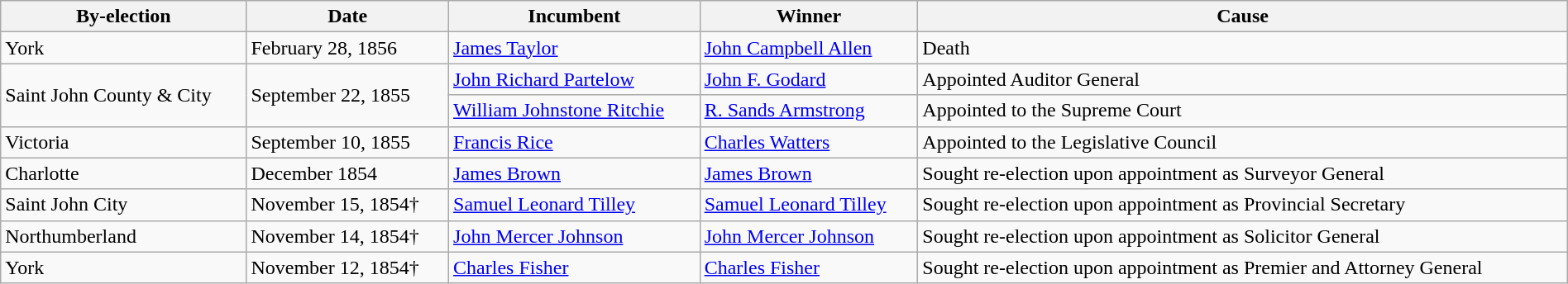<table class=wikitable style="width:100%">
<tr>
<th>By-election</th>
<th>Date</th>
<th>Incumbent</th>
<th>Winner</th>
<th>Cause</th>
</tr>
<tr>
<td>York</td>
<td>February 28, 1856</td>
<td><a href='#'>James Taylor</a></td>
<td><a href='#'>John Campbell Allen</a></td>
<td>Death</td>
</tr>
<tr>
<td rowspan=2>Saint John County & City</td>
<td rowspan=2>September 22, 1855</td>
<td><a href='#'>John Richard Partelow</a></td>
<td><a href='#'>John F. Godard</a></td>
<td>Appointed Auditor General</td>
</tr>
<tr>
<td><a href='#'>William Johnstone Ritchie</a></td>
<td><a href='#'>R. Sands Armstrong</a></td>
<td>Appointed to the Supreme Court</td>
</tr>
<tr>
<td>Victoria</td>
<td>September 10, 1855</td>
<td><a href='#'>Francis Rice</a></td>
<td><a href='#'>Charles Watters</a></td>
<td>Appointed to the Legislative Council</td>
</tr>
<tr>
<td>Charlotte</td>
<td>December 1854</td>
<td><a href='#'>James Brown</a></td>
<td><a href='#'>James Brown</a></td>
<td>Sought re-election upon appointment as Surveyor General</td>
</tr>
<tr>
<td>Saint John City</td>
<td>November 15, 1854†</td>
<td><a href='#'>Samuel Leonard Tilley</a></td>
<td><a href='#'>Samuel Leonard Tilley</a></td>
<td>Sought re-election upon appointment as Provincial Secretary</td>
</tr>
<tr>
<td>Northumberland</td>
<td>November 14, 1854†</td>
<td><a href='#'>John Mercer Johnson</a></td>
<td><a href='#'>John Mercer Johnson</a></td>
<td>Sought re-election upon appointment as Solicitor General</td>
</tr>
<tr>
<td>York</td>
<td>November 12, 1854†</td>
<td><a href='#'>Charles Fisher</a></td>
<td><a href='#'>Charles Fisher</a></td>
<td>Sought re-election upon appointment as Premier and Attorney General</td>
</tr>
</table>
